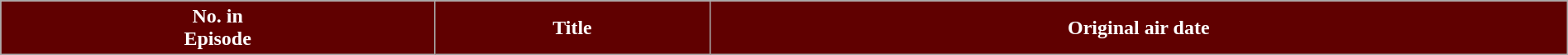<table class="wikitable plainrowheaders" style="width:100%; margin:auto">
<tr>
<th ! style="background:#600000; color:#fff; text-align:center;">No. in<br>Episode</th>
<th ! style="background:#600000; color:#fff; text-align:center;">Title</th>
<th ! style="background:#600000; color:#fff; text-align:center;">Original air date<br>








</th>
</tr>
</table>
